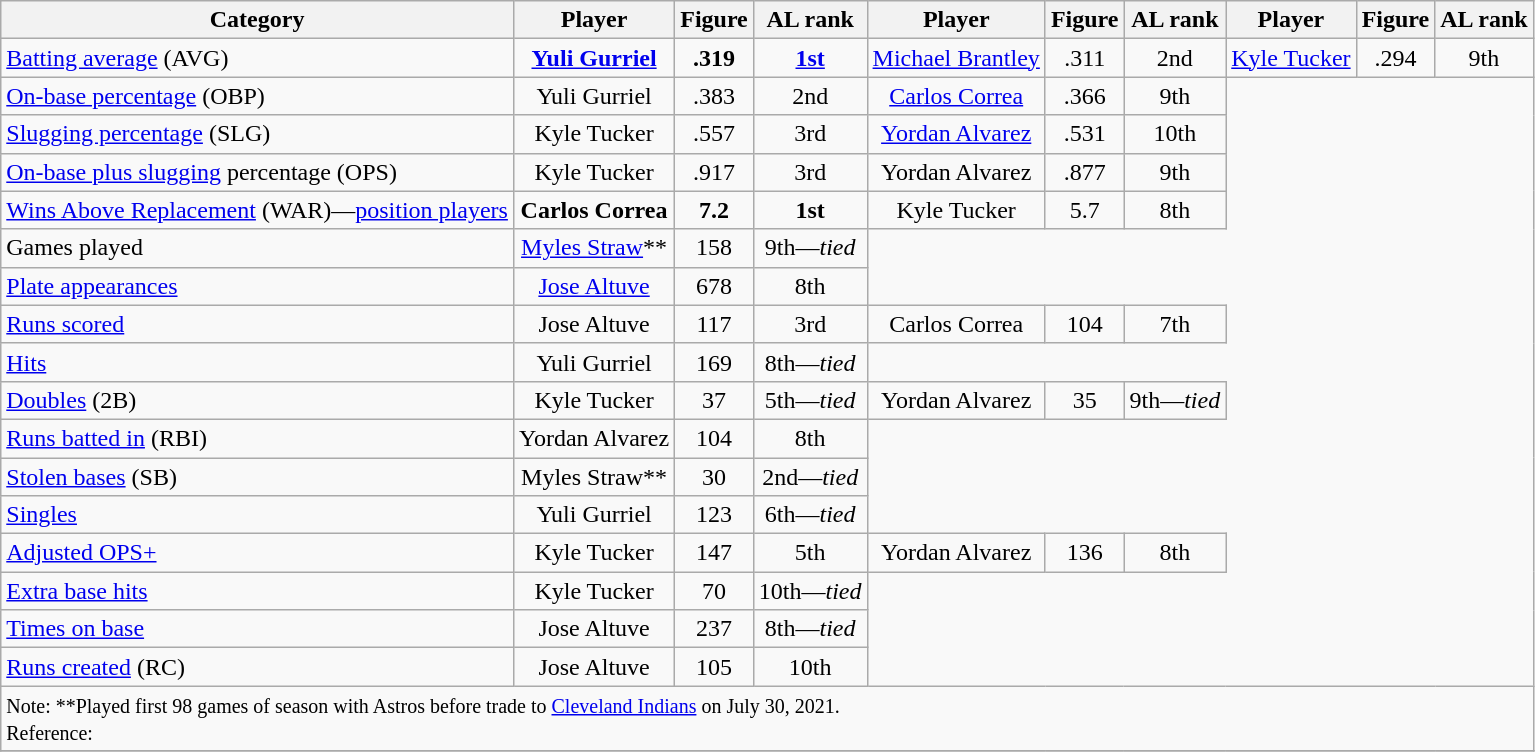<table class="wikitable" margin: 5px; text-align: center;>
<tr>
<th>Category</th>
<th>Player</th>
<th>Figure</th>
<th>AL rank</th>
<th>Player</th>
<th>Figure</th>
<th>AL rank</th>
<th>Player</th>
<th>Figure</th>
<th>AL rank</th>
</tr>
<tr>
<td><a href='#'>Batting average</a> (AVG)</td>
<td align="center"><strong><a href='#'>Yuli Gurriel</a></strong></td>
<td align="center"><strong>.319</strong></td>
<td align="center"><strong><a href='#'>1st</a></strong></td>
<td align="center"><a href='#'>Michael Brantley</a></td>
<td align="center">.311</td>
<td align="center">2nd</td>
<td align="center"><a href='#'>Kyle Tucker</a></td>
<td align="center">.294</td>
<td align="center">9th</td>
</tr>
<tr>
<td><a href='#'>On-base percentage</a> (OBP)</td>
<td align="center">Yuli Gurriel</td>
<td align="center">.383</td>
<td align="center">2nd</td>
<td align="center"><a href='#'>Carlos Correa</a></td>
<td align="center">.366</td>
<td align="center">9th</td>
</tr>
<tr>
<td><a href='#'>Slugging percentage</a> (SLG)</td>
<td align="center">Kyle Tucker</td>
<td align="center">.557</td>
<td align="center">3rd</td>
<td align="center"><a href='#'>Yordan Alvarez</a></td>
<td align="center">.531</td>
<td align="center">10th</td>
</tr>
<tr>
<td><a href='#'>On-base plus slugging</a> percentage (OPS)</td>
<td align="center">Kyle Tucker</td>
<td align="center">.917</td>
<td align="center">3rd</td>
<td align="center">Yordan Alvarez</td>
<td align="center">.877</td>
<td align="center">9th</td>
</tr>
<tr>
<td><a href='#'>Wins Above Replacement</a> (WAR)—<a href='#'>position players</a></td>
<td align="center"><strong>Carlos Correa</strong></td>
<td align="center"><strong>7.2</strong></td>
<td align="center"><strong>1st</strong></td>
<td align="center">Kyle Tucker</td>
<td align="center">5.7</td>
<td align="center">8th</td>
</tr>
<tr>
<td>Games played</td>
<td align="center"><a href='#'>Myles Straw</a>**</td>
<td align="center">158</td>
<td align="center">9th—<em>tied</em></td>
</tr>
<tr>
<td><a href='#'>Plate appearances</a></td>
<td align="center"><a href='#'>Jose Altuve</a></td>
<td align="center">678</td>
<td align="center">8th</td>
</tr>
<tr>
<td><a href='#'>Runs scored</a></td>
<td align="center">Jose Altuve</td>
<td align="center">117</td>
<td align="center">3rd</td>
<td align="center">Carlos Correa</td>
<td align="center">104</td>
<td align="center">7th</td>
</tr>
<tr>
<td><a href='#'>Hits</a></td>
<td align="center">Yuli Gurriel</td>
<td align="center">169</td>
<td align="center">8th—<em>tied</em></td>
</tr>
<tr>
<td><a href='#'>Doubles</a> (2B)</td>
<td align="center">Kyle Tucker</td>
<td align="center">37</td>
<td align="center">5th—<em>tied</em></td>
<td align="center">Yordan Alvarez</td>
<td align="center">35</td>
<td align="center">9th—<em>tied</em></td>
</tr>
<tr>
<td><a href='#'>Runs batted in</a> (RBI)</td>
<td align="center">Yordan Alvarez</td>
<td align="center">104</td>
<td align="center">8th</td>
</tr>
<tr>
<td><a href='#'>Stolen bases</a> (SB)</td>
<td align="center">Myles Straw**</td>
<td align="center">30</td>
<td align="center">2nd—<em>tied</em></td>
</tr>
<tr>
<td><a href='#'>Singles</a></td>
<td align="center">Yuli Gurriel</td>
<td align="center">123</td>
<td align="center">6th—<em>tied</em></td>
</tr>
<tr>
<td><a href='#'>Adjusted OPS+</a></td>
<td align="center">Kyle Tucker</td>
<td align="center">147</td>
<td align="center">5th</td>
<td align="center">Yordan Alvarez</td>
<td align="center">136</td>
<td align="center">8th</td>
</tr>
<tr>
<td><a href='#'>Extra base hits</a></td>
<td align="center">Kyle Tucker</td>
<td align="center">70</td>
<td align="center">10th—<em>tied</em></td>
</tr>
<tr>
<td><a href='#'>Times on base</a></td>
<td align="center">Jose Altuve</td>
<td align="center">237</td>
<td align="center">8th—<em>tied</em></td>
</tr>
<tr>
<td><a href='#'>Runs created</a> (RC)</td>
<td align="center">Jose Altuve</td>
<td align="center">105</td>
<td align="center">10th</td>
</tr>
<tr>
<td colspan="10"><small>Note: **Played first 98 games of season with Astros before trade to <a href='#'>Cleveland Indians</a> on July 30, 2021.  <br>Reference:</small></td>
</tr>
<tr>
</tr>
</table>
